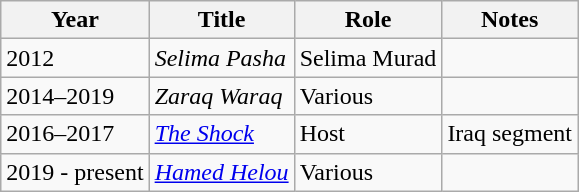<table class="wikitable">
<tr>
<th>Year</th>
<th>Title</th>
<th>Role</th>
<th>Notes</th>
</tr>
<tr>
<td>2012</td>
<td><em>Selima Pasha</em></td>
<td>Selima Murad</td>
<td></td>
</tr>
<tr>
<td>2014–2019</td>
<td><em>Zaraq Waraq</em></td>
<td>Various</td>
<td></td>
</tr>
<tr>
<td>2016–2017</td>
<td><em><a href='#'>The Shock</a></em></td>
<td>Host</td>
<td>Iraq segment</td>
</tr>
<tr>
<td>2019 - present</td>
<td><em> <a href='#'>Hamed Helou</a> </em></td>
<td>Various</td>
<td></td>
</tr>
</table>
